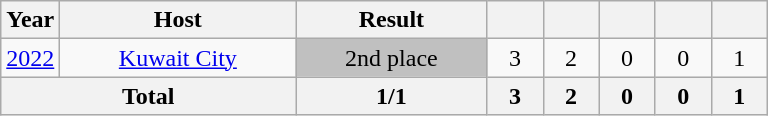<table class="wikitable" style="text-align:center">
<tr>
<th width=30>Year</th>
<th width=150>Host</th>
<th width=120>Result</th>
<th width=30></th>
<th width=30></th>
<th width=30></th>
<th width=30></th>
<th width=30></th>
</tr>
<tr>
<td><a href='#'>2022</a></td>
<td> <a href='#'>Kuwait City</a></td>
<td bgcolor="silver"> 2nd place</td>
<td>3</td>
<td>2</td>
<td>0</td>
<td>0</td>
<td>1</td>
</tr>
<tr>
<th colspan=2>Total</th>
<th>1/1</th>
<th>3</th>
<th>2</th>
<th>0</th>
<th>0</th>
<th>1</th>
</tr>
</table>
